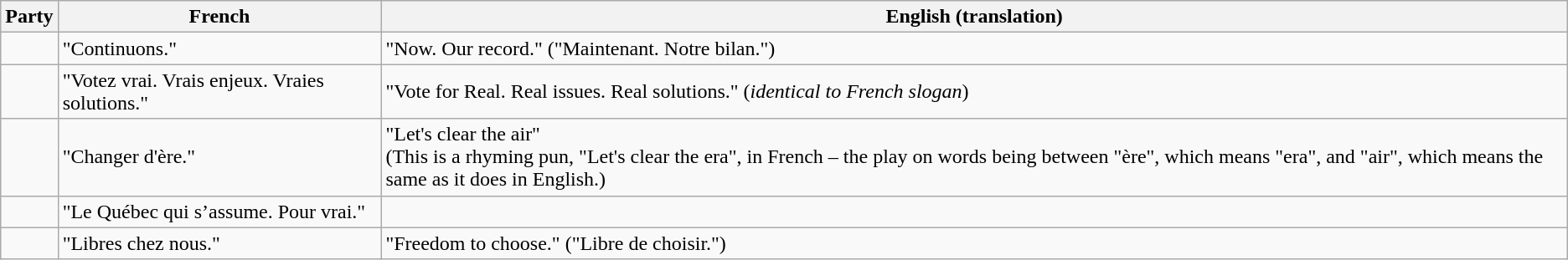<table class="wikitable">
<tr>
<th>Party</th>
<th>French</th>
<th>English (translation)</th>
</tr>
<tr>
<td></td>
<td>"Continuons."</td>
<td>"Now. Our record." ("Maintenant. Notre bilan.")</td>
</tr>
<tr>
<td></td>
<td>"Votez vrai. Vrais enjeux. Vraies solutions."</td>
<td>"Vote for Real. Real issues. Real solutions." (<em>identical to French slogan</em>)</td>
</tr>
<tr>
<td></td>
<td>"Changer d'ère."</td>
<td>"Let's clear the air"<br>(This is a rhyming pun, "Let's clear the era", in French – the play on words being between "ère", which means "era", and "air", which means the same as it does in English.)</td>
</tr>
<tr>
<td></td>
<td>"Le Québec qui s’assume. Pour vrai."</td>
<td> </td>
</tr>
<tr>
<td></td>
<td>"Libres chez nous."</td>
<td>"Freedom to choose." ("Libre de choisir.")</td>
</tr>
</table>
